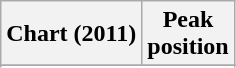<table class="wikitable sortable">
<tr>
<th>Chart (2011)</th>
<th>Peak<br>position</th>
</tr>
<tr>
</tr>
<tr>
</tr>
<tr>
</tr>
</table>
